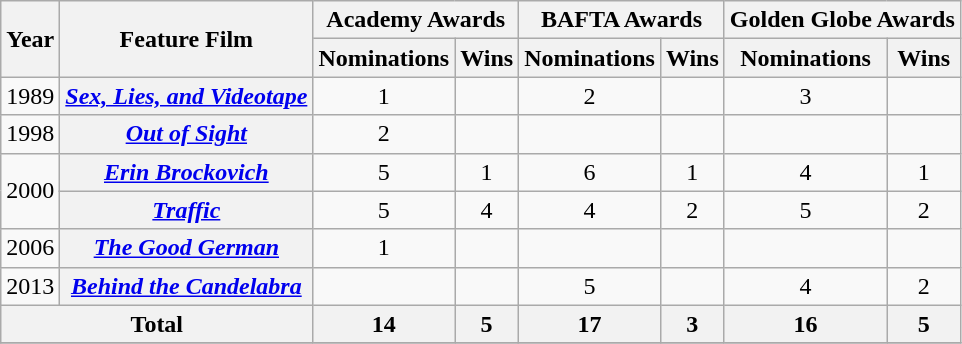<table class="wikitable plainrowheaders">
<tr>
<th rowspan="2">Year</th>
<th rowspan="2">Feature Film</th>
<th colspan="2">Academy Awards</th>
<th colspan="2">BAFTA Awards</th>
<th colspan="2">Golden Globe Awards</th>
</tr>
<tr>
<th>Nominations</th>
<th>Wins</th>
<th>Nominations</th>
<th>Wins</th>
<th>Nominations</th>
<th>Wins</th>
</tr>
<tr>
<td>1989</td>
<th scope="row"><em><a href='#'>Sex, Lies, and Videotape</a></em></th>
<td align=center>1</td>
<td></td>
<td align=center>2</td>
<td></td>
<td align=center>3</td>
<td></td>
</tr>
<tr>
<td>1998</td>
<th scope="row"><em><a href='#'>Out of Sight</a></em></th>
<td align=center>2</td>
<td></td>
<td></td>
<td></td>
<td></td>
<td></td>
</tr>
<tr>
<td rowspan="2">2000</td>
<th scope="row"><em><a href='#'>Erin Brockovich</a></em></th>
<td align=center>5</td>
<td align=center>1</td>
<td align=center>6</td>
<td align=center>1</td>
<td align=center>4</td>
<td align=center>1</td>
</tr>
<tr>
<th scope="row"><em><a href='#'>Traffic</a></em></th>
<td align=center>5</td>
<td align=center>4</td>
<td align=center>4</td>
<td align=center>2</td>
<td align=center>5</td>
<td align=center>2</td>
</tr>
<tr>
<td>2006</td>
<th scope="row"><em><a href='#'>The Good German</a></em></th>
<td align=center>1</td>
<td></td>
<td></td>
<td></td>
<td></td>
<td></td>
</tr>
<tr>
<td>2013</td>
<th scope="row"><em><a href='#'>Behind the Candelabra</a></em></th>
<td></td>
<td></td>
<td align=center>5</td>
<td></td>
<td align=center>4</td>
<td align=center>2</td>
</tr>
<tr>
<th colspan="2">Total</th>
<th>14</th>
<th>5</th>
<th>17</th>
<th>3</th>
<th>16</th>
<th>5</th>
</tr>
<tr>
</tr>
</table>
